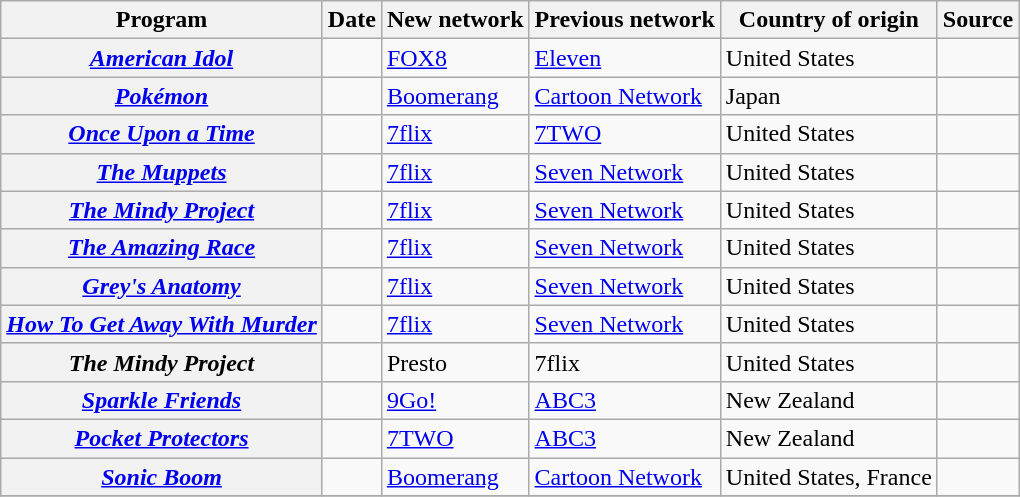<table class="wikitable plainrowheaders sortable" style="text-align:left">
<tr>
<th scope="col">Program</th>
<th scope="col">Date</th>
<th scope="col">New network</th>
<th scope="col">Previous network</th>
<th scope="col">Country of origin</th>
<th scope="col" class="unsortable">Source</th>
</tr>
<tr>
<th scope="row"><em><a href='#'>American Idol</a></em></th>
<td></td>
<td><a href='#'>FOX8</a></td>
<td><a href='#'>Eleven</a></td>
<td>United States</td>
<td></td>
</tr>
<tr>
<th scope="row"><em><a href='#'>Pokémon</a></em></th>
<td></td>
<td><a href='#'>Boomerang</a></td>
<td><a href='#'>Cartoon Network</a></td>
<td>Japan</td>
<td></td>
</tr>
<tr>
<th scope="row"><em><a href='#'>Once Upon a Time</a></em></th>
<td></td>
<td><a href='#'>7flix</a></td>
<td><a href='#'>7TWO</a></td>
<td>United States</td>
<td></td>
</tr>
<tr>
<th scope="row"><em><a href='#'>The Muppets</a></em></th>
<td></td>
<td><a href='#'>7flix</a></td>
<td><a href='#'>Seven Network</a></td>
<td>United States</td>
<td></td>
</tr>
<tr>
<th scope="row"><em><a href='#'>The Mindy Project</a></em></th>
<td></td>
<td><a href='#'>7flix</a></td>
<td><a href='#'>Seven Network</a></td>
<td>United States</td>
<td></td>
</tr>
<tr>
<th scope="row"><em><a href='#'>The Amazing Race</a></em></th>
<td></td>
<td><a href='#'>7flix</a></td>
<td><a href='#'>Seven Network</a></td>
<td>United States</td>
<td></td>
</tr>
<tr>
<th scope="row"><em><a href='#'>Grey's Anatomy</a></em></th>
<td></td>
<td><a href='#'>7flix</a></td>
<td><a href='#'>Seven Network</a></td>
<td>United States</td>
<td></td>
</tr>
<tr>
<th scope="row"><em><a href='#'>How To Get Away With Murder</a></em></th>
<td></td>
<td><a href='#'>7flix</a></td>
<td><a href='#'>Seven Network</a></td>
<td>United States</td>
<td></td>
</tr>
<tr>
<th scope="row"><em>The Mindy Project</em></th>
<td></td>
<td>Presto</td>
<td>7flix</td>
<td>United States</td>
<td></td>
</tr>
<tr>
<th scope="row"><em><a href='#'>Sparkle Friends</a></em></th>
<td></td>
<td><a href='#'>9Go!</a></td>
<td><a href='#'>ABC3</a></td>
<td>New Zealand</td>
<td></td>
</tr>
<tr>
<th scope="row"><em><a href='#'>Pocket Protectors</a></em></th>
<td></td>
<td><a href='#'>7TWO</a></td>
<td><a href='#'>ABC3</a></td>
<td>New Zealand</td>
<td></td>
</tr>
<tr>
<th scope="row"><em><a href='#'>Sonic Boom</a></em></th>
<td></td>
<td><a href='#'>Boomerang</a></td>
<td><a href='#'>Cartoon Network</a></td>
<td>United States, France</td>
<td></td>
</tr>
<tr>
</tr>
</table>
